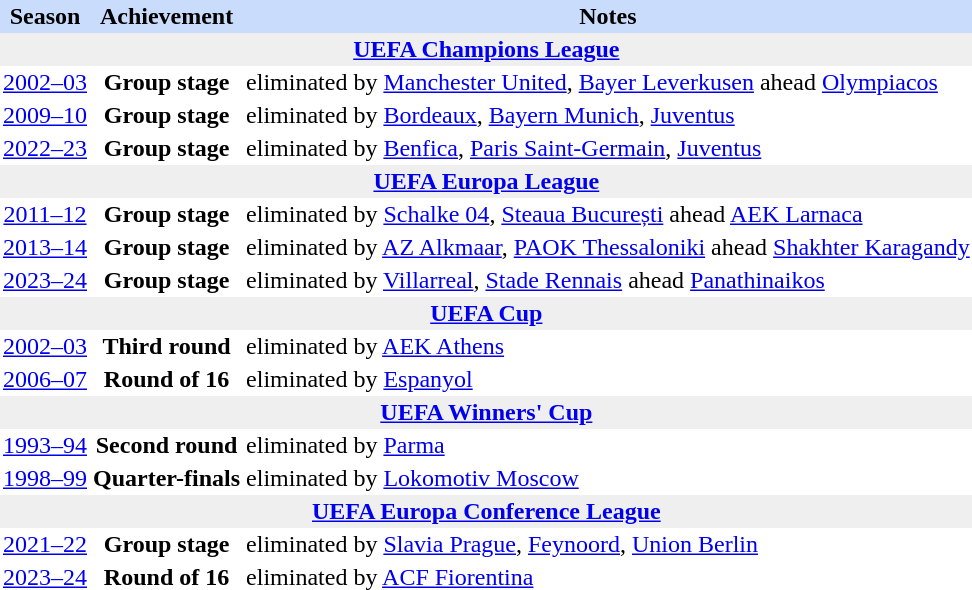<table class="toccolours" border=0 cellpadding=2 cellspacing=0 align=left style="margin:0.5em;">
<tr bgcolor=#CADCFB>
<th>Season</th>
<th>Achievement</th>
<th>Notes</th>
</tr>
<tr>
<th colspan=4 bgcolor=#EFEFEF><a href='#'>UEFA Champions League</a></th>
</tr>
<tr>
<td align=center><a href='#'>2002–03</a></td>
<td align=center><strong>Group stage</strong></td>
<td align=left>eliminated by <a href='#'>Manchester United</a>, <a href='#'>Bayer Leverkusen</a> ahead <a href='#'>Olympiacos</a></td>
</tr>
<tr>
<td align=center><a href='#'>2009–10</a></td>
<td align=center><strong>Group stage</strong></td>
<td align=left>eliminated by <a href='#'>Bordeaux</a>, <a href='#'>Bayern Munich</a>, <a href='#'>Juventus</a></td>
</tr>
<tr>
<td align=center><a href='#'>2022–23</a></td>
<td align=center><strong>Group stage</strong></td>
<td align=left>eliminated by <a href='#'>Benfica</a>, <a href='#'>Paris Saint-Germain</a>, <a href='#'>Juventus</a></td>
</tr>
<tr>
<th colspan=5 bgcolor=#EFEFEF><a href='#'>UEFA Europa League</a></th>
</tr>
<tr>
<td align=center><a href='#'>2011–12</a></td>
<td align=center><strong>Group stage</strong></td>
<td align=left>eliminated by <a href='#'>Schalke 04</a>, <a href='#'>Steaua București</a> ahead <a href='#'>AEK Larnaca</a></td>
</tr>
<tr>
<td align=center><a href='#'>2013–14</a></td>
<td align=center><strong>Group stage</strong></td>
<td align=left>eliminated by <a href='#'>AZ Alkmaar</a>, <a href='#'>PAOK Thessaloniki</a> ahead <a href='#'>Shakhter Karagandy</a></td>
</tr>
<tr>
<td align=center><a href='#'>2023–24</a></td>
<td align=center><strong>Group stage</strong></td>
<td align=left>eliminated by <a href='#'>Villarreal</a>, <a href='#'>Stade Rennais</a> ahead <a href='#'>Panathinaikos</a></td>
</tr>
<tr>
<th colspan=4 bgcolor=#EFEFEF><a href='#'>UEFA Cup</a></th>
</tr>
<tr>
<td align=center><a href='#'>2002–03</a></td>
<td align=center><strong>Third round</strong></td>
<td align=left>eliminated by <a href='#'>AEK Athens</a></td>
</tr>
<tr>
<td align=center><a href='#'>2006–07</a></td>
<td align=center><strong>Round of 16</strong></td>
<td align=left>eliminated by <a href='#'>Espanyol</a></td>
</tr>
<tr>
<th colspan=4 bgcolor=#EFEFEF><a href='#'>UEFA Winners' Cup</a></th>
</tr>
<tr>
<td align=center><a href='#'>1993–94</a></td>
<td align=center><strong>Second round</strong></td>
<td align=left>eliminated by <a href='#'>Parma</a></td>
</tr>
<tr>
<td align=center><a href='#'>1998–99</a></td>
<td align=center><strong>Quarter-finals</strong></td>
<td align=left>eliminated by <a href='#'>Lokomotiv Moscow</a></td>
</tr>
<tr>
<th colspan=4 bgcolor=#EFEFEF><a href='#'>UEFA Europa Conference League</a></th>
</tr>
<tr>
<td align=center><a href='#'>2021–22</a></td>
<td align=center><strong>Group stage</strong></td>
<td>eliminated by <a href='#'>Slavia Prague</a>, <a href='#'>Feynoord</a>, <a href='#'>Union Berlin</a></td>
</tr>
<tr>
<td align=center><a href='#'>2023–24</a></td>
<td align=center><strong>Round of 16</strong></td>
<td>eliminated by <a href='#'>ACF Fiorentina</a></td>
</tr>
</table>
